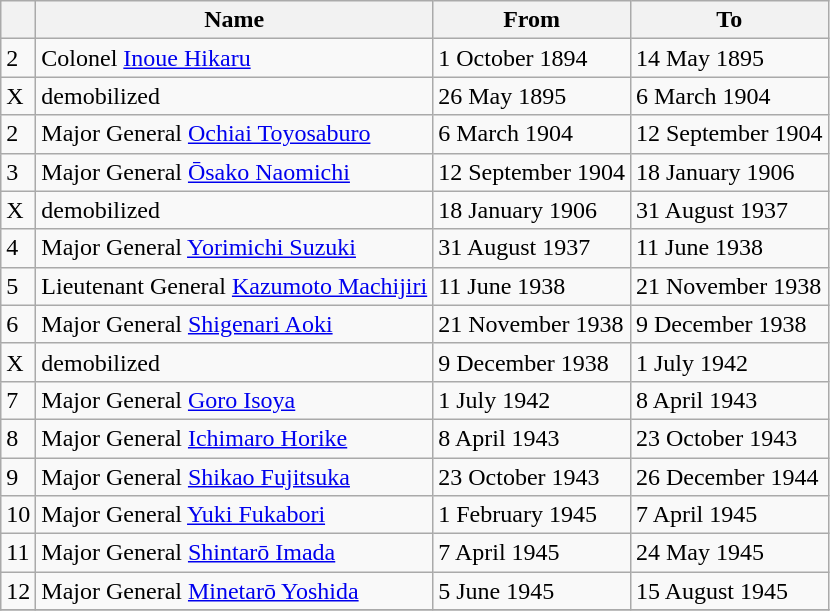<table class=wikitable>
<tr>
<th></th>
<th>Name</th>
<th>From</th>
<th>To</th>
</tr>
<tr>
<td>2</td>
<td>Colonel <a href='#'>Inoue Hikaru</a></td>
<td>1 October 1894</td>
<td>14 May 1895</td>
</tr>
<tr>
<td>X</td>
<td>demobilized</td>
<td>26 May 1895</td>
<td>6 March 1904</td>
</tr>
<tr>
<td>2</td>
<td>Major General <a href='#'>Ochiai Toyosaburo</a></td>
<td>6 March 1904</td>
<td>12 September 1904</td>
</tr>
<tr>
<td>3</td>
<td>Major General <a href='#'>Ōsako Naomichi</a></td>
<td>12 September 1904</td>
<td>18 January 1906</td>
</tr>
<tr>
<td>X</td>
<td>demobilized</td>
<td>18 January 1906</td>
<td>31 August 1937</td>
</tr>
<tr>
<td>4</td>
<td>Major General <a href='#'>Yorimichi Suzuki</a></td>
<td>31 August 1937</td>
<td>11 June 1938</td>
</tr>
<tr>
<td>5</td>
<td>Lieutenant General <a href='#'>Kazumoto Machijiri</a></td>
<td>11 June 1938</td>
<td>21 November 1938</td>
</tr>
<tr>
<td>6</td>
<td>Major General <a href='#'>Shigenari Aoki</a></td>
<td>21 November 1938</td>
<td>9 December 1938</td>
</tr>
<tr>
<td>X</td>
<td>demobilized</td>
<td>9 December 1938</td>
<td>1 July 1942</td>
</tr>
<tr>
<td>7</td>
<td>Major General <a href='#'>Goro Isoya</a></td>
<td>1 July 1942</td>
<td>8 April 1943</td>
</tr>
<tr>
<td>8</td>
<td>Major General <a href='#'>Ichimaro Horike</a></td>
<td>8 April 1943</td>
<td>23 October 1943</td>
</tr>
<tr>
<td>9</td>
<td>Major General <a href='#'>Shikao Fujitsuka</a></td>
<td>23 October 1943</td>
<td>26 December 1944</td>
</tr>
<tr>
<td>10</td>
<td>Major General <a href='#'>Yuki Fukabori</a></td>
<td>1 February 1945</td>
<td>7 April 1945</td>
</tr>
<tr>
<td>11</td>
<td>Major General <a href='#'>Shintarō Imada</a></td>
<td>7 April 1945</td>
<td>24 May 1945</td>
</tr>
<tr>
<td>12</td>
<td>Major General <a href='#'>Minetarō Yoshida</a></td>
<td>5 June 1945</td>
<td>15 August 1945</td>
</tr>
<tr>
</tr>
</table>
